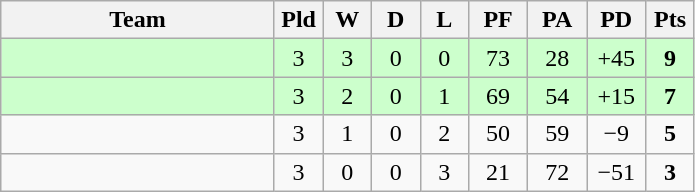<table class="wikitable" style="text-align:center;">
<tr>
<th width=175>Team</th>
<th width=25 abbr="Played">Pld</th>
<th width=25 abbr="Won">W</th>
<th width=25 abbr="Drawn">D</th>
<th width=25 abbr="Lost">L</th>
<th width=32 abbr="Points for">PF</th>
<th width=32 abbr="Points against">PA</th>
<th width=32 abbr="Points difference">PD</th>
<th width=25 abbr="Points">Pts</th>
</tr>
<tr bgcolor=ccffcc>
<td align=left></td>
<td>3</td>
<td>3</td>
<td>0</td>
<td>0</td>
<td>73</td>
<td>28</td>
<td>+45</td>
<td><strong>9</strong></td>
</tr>
<tr bgcolor=ccffcc>
<td align=left></td>
<td>3</td>
<td>2</td>
<td>0</td>
<td>1</td>
<td>69</td>
<td>54</td>
<td>+15</td>
<td><strong>7</strong></td>
</tr>
<tr>
<td align=left></td>
<td>3</td>
<td>1</td>
<td>0</td>
<td>2</td>
<td>50</td>
<td>59</td>
<td>−9</td>
<td><strong>5</strong></td>
</tr>
<tr>
<td align=left></td>
<td>3</td>
<td>0</td>
<td>0</td>
<td>3</td>
<td>21</td>
<td>72</td>
<td>−51</td>
<td><strong>3</strong></td>
</tr>
</table>
